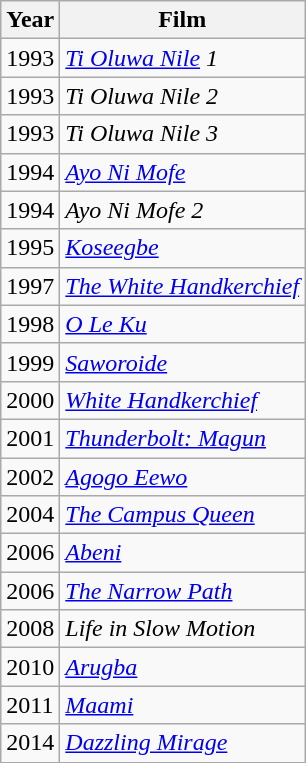<table class="wikitable">
<tr>
<th>Year</th>
<th>Film</th>
</tr>
<tr>
<td>1993</td>
<td><em><a href='#'>Ti Oluwa Nile</a> 1</em></td>
</tr>
<tr>
<td>1993</td>
<td><em>Ti Oluwa Nile 2</em></td>
</tr>
<tr>
<td>1993</td>
<td><em>Ti Oluwa Nile 3</em></td>
</tr>
<tr>
<td>1994</td>
<td><em><a href='#'>Ayo Ni Mofe</a></em></td>
</tr>
<tr>
<td>1994</td>
<td><em>Ayo Ni Mofe 2</em></td>
</tr>
<tr>
<td>1995</td>
<td><em><a href='#'>Koseegbe</a></em></td>
</tr>
<tr>
<td>1997</td>
<td><em><a href='#'>The White Handkerchief</a></em></td>
</tr>
<tr>
<td>1998</td>
<td><em><a href='#'>O Le Ku</a></em></td>
</tr>
<tr>
<td>1999</td>
<td><em><a href='#'>Saworoide</a></em></td>
</tr>
<tr>
<td>2000</td>
<td><em><a href='#'>White Handkerchief</a></em></td>
</tr>
<tr>
<td>2001</td>
<td><em><a href='#'>Thunderbolt: Magun</a></em></td>
</tr>
<tr>
<td>2002</td>
<td><em><a href='#'>Agogo Eewo</a></em></td>
</tr>
<tr>
<td>2004</td>
<td><em><a href='#'>The Campus Queen</a></em></td>
</tr>
<tr>
<td>2006</td>
<td><em><a href='#'>Abeni</a></em></td>
</tr>
<tr>
<td>2006</td>
<td><em><a href='#'>The Narrow Path</a></em></td>
</tr>
<tr>
<td>2008</td>
<td><em>Life in Slow Motion</em></td>
</tr>
<tr>
<td>2010</td>
<td><em><a href='#'>Arugba</a></em></td>
</tr>
<tr>
<td>2011</td>
<td><em><a href='#'>Maami</a></em></td>
</tr>
<tr>
<td>2014</td>
<td><em><a href='#'>Dazzling Mirage</a></em></td>
</tr>
</table>
